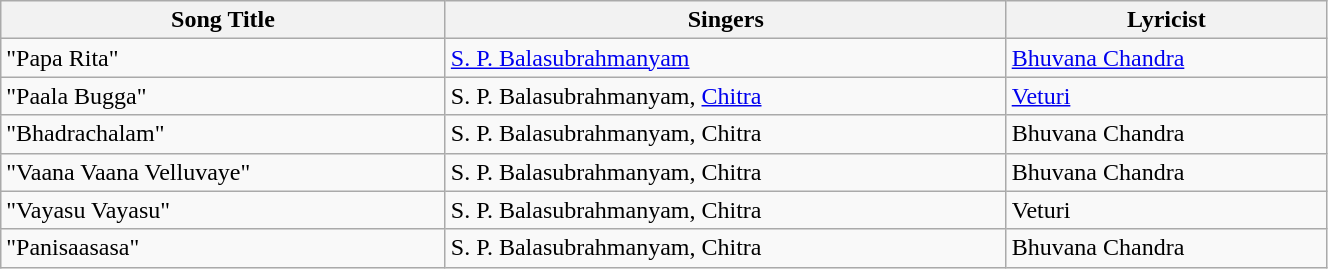<table class="wikitable" style="width:70%;">
<tr>
<th>Song Title</th>
<th>Singers</th>
<th>Lyricist</th>
</tr>
<tr>
<td>"Papa Rita"</td>
<td><a href='#'>S. P. Balasubrahmanyam</a></td>
<td><a href='#'>Bhuvana Chandra</a></td>
</tr>
<tr>
<td>"Paala Bugga"</td>
<td>S. P. Balasubrahmanyam, <a href='#'>Chitra</a></td>
<td><a href='#'>Veturi</a></td>
</tr>
<tr>
<td>"Bhadrachalam"</td>
<td>S. P. Balasubrahmanyam, Chitra</td>
<td>Bhuvana Chandra</td>
</tr>
<tr>
<td>"Vaana Vaana Velluvaye"</td>
<td>S. P. Balasubrahmanyam, Chitra</td>
<td>Bhuvana Chandra</td>
</tr>
<tr>
<td>"Vayasu Vayasu"</td>
<td>S. P. Balasubrahmanyam, Chitra</td>
<td>Veturi</td>
</tr>
<tr>
<td>"Panisaasasa"</td>
<td>S. P. Balasubrahmanyam, Chitra</td>
<td>Bhuvana Chandra</td>
</tr>
</table>
